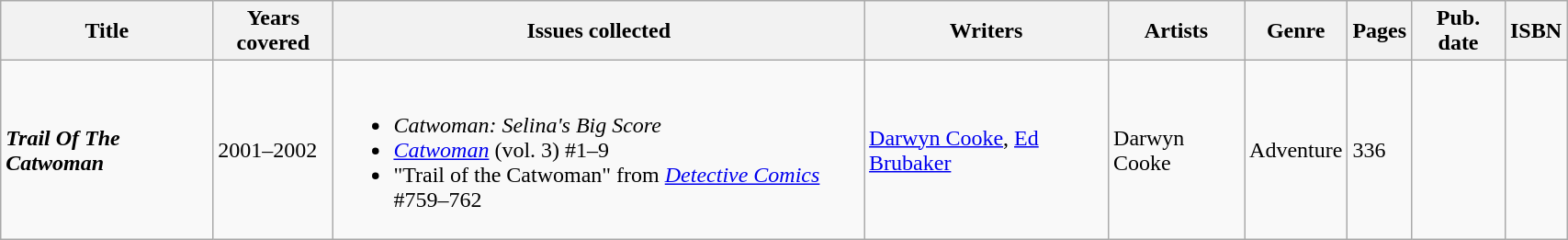<table class="wikitable sortable" width=90%>
<tr>
<th>Title</th>
<th style="width: 5em;">Years covered</th>
<th class="unsortable">Issues collected</th>
<th class="unsortable">Writers</th>
<th class="unsortable">Artists</th>
<th>Genre</th>
<th>Pages</th>
<th>Pub. date</th>
<th class="unsortable">ISBN</th>
</tr>
<tr>
<td><strong><em>Trail Of The Catwoman</em></strong></td>
<td>2001–2002</td>
<td><br><ul><li><em>Catwoman: Selina's Big Score</em></li><li><em><a href='#'>Catwoman</a></em> (vol. 3) #1–9</li><li>"Trail of the Catwoman" from <em><a href='#'>Detective Comics</a></em> #759–762</li></ul></td>
<td><a href='#'>Darwyn Cooke</a>, <a href='#'>Ed Brubaker</a></td>
<td>Darwyn Cooke</td>
<td>Adventure</td>
<td>336</td>
<td></td>
<td></td>
</tr>
</table>
